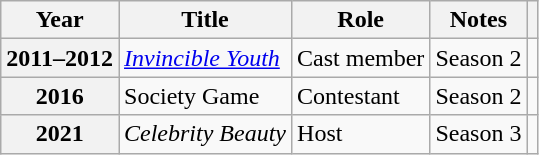<table class="wikitable plainrowheaders">
<tr>
<th scope="col">Year</th>
<th scope="col">Title</th>
<th scope="col">Role</th>
<th scope="col">Notes</th>
<th scope="col"></th>
</tr>
<tr>
<th scope="row">2011–2012</th>
<td><em><a href='#'>Invincible Youth</a></em></td>
<td>Cast member</td>
<td>Season 2</td>
<td style="text-align:center"></td>
</tr>
<tr>
<th scope="row">2016</th>
<td>Society Game</td>
<td>Contestant</td>
<td>Season 2</td>
<td></td>
</tr>
<tr>
<th scope="row">2021</th>
<td><em>Celebrity Beauty</em></td>
<td>Host</td>
<td>Season 3</td>
<td style="text-align:center"></td>
</tr>
</table>
